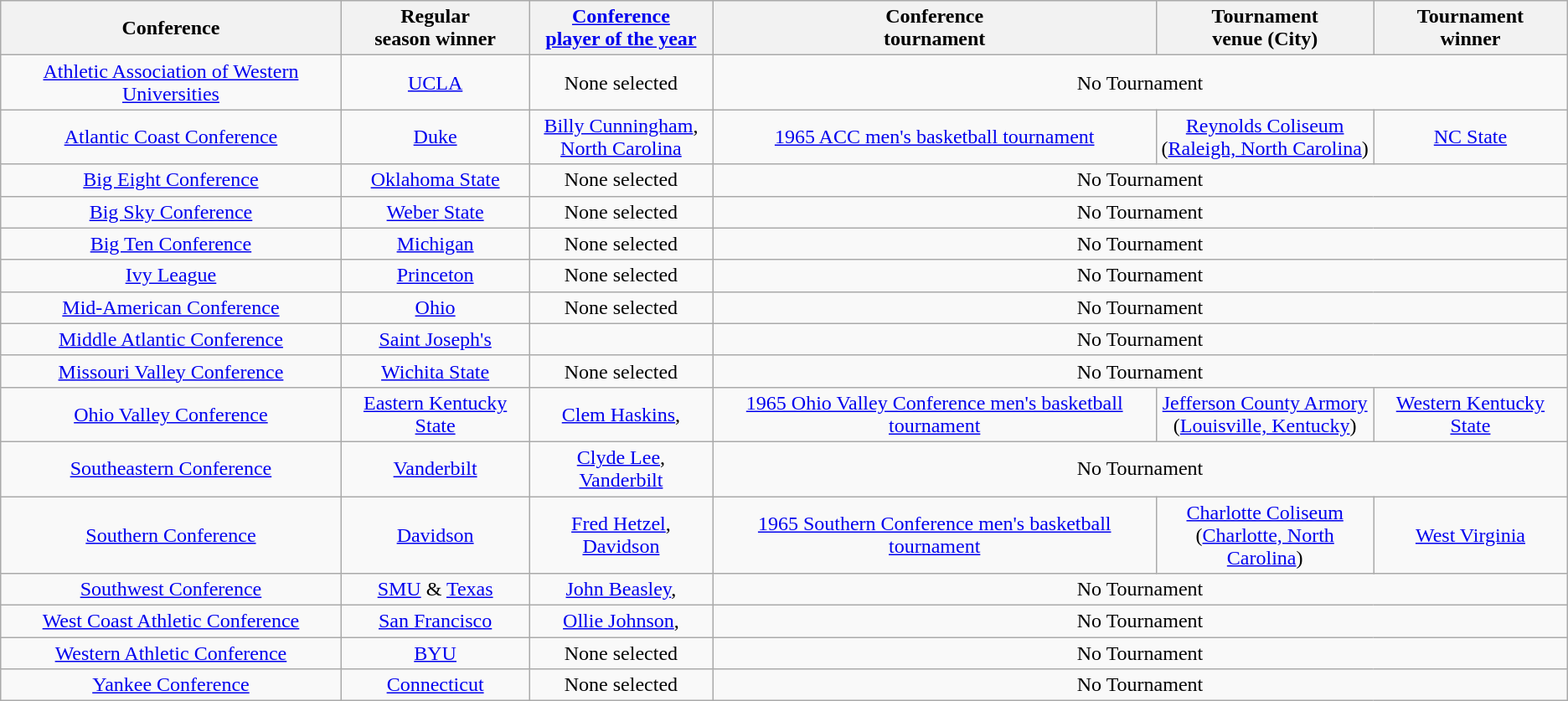<table class="wikitable" style="text-align:center;">
<tr>
<th>Conference</th>
<th>Regular <br> season winner</th>
<th><a href='#'>Conference <br> player of the year</a></th>
<th>Conference <br> tournament</th>
<th>Tournament <br> venue (City)</th>
<th>Tournament <br> winner</th>
</tr>
<tr>
<td><a href='#'>Athletic Association of Western Universities</a></td>
<td><a href='#'>UCLA</a></td>
<td>None selected</td>
<td colspan=3>No Tournament</td>
</tr>
<tr>
<td><a href='#'>Atlantic Coast Conference</a></td>
<td><a href='#'>Duke</a></td>
<td><a href='#'>Billy Cunningham</a>,<br><a href='#'>North Carolina</a></td>
<td><a href='#'>1965 ACC men's basketball tournament</a></td>
<td><a href='#'>Reynolds Coliseum</a><br>(<a href='#'>Raleigh, North Carolina</a>)</td>
<td><a href='#'>NC State</a></td>
</tr>
<tr>
<td><a href='#'>Big Eight Conference</a></td>
<td><a href='#'>Oklahoma State</a></td>
<td>None selected</td>
<td colspan=3>No Tournament</td>
</tr>
<tr>
<td><a href='#'>Big Sky Conference</a></td>
<td><a href='#'>Weber State</a></td>
<td>None selected</td>
<td colspan=3>No Tournament</td>
</tr>
<tr>
<td><a href='#'>Big Ten Conference</a></td>
<td><a href='#'>Michigan</a></td>
<td>None selected</td>
<td colspan=3>No Tournament</td>
</tr>
<tr>
<td><a href='#'>Ivy League</a></td>
<td><a href='#'>Princeton</a></td>
<td>None selected</td>
<td colspan=3>No Tournament</td>
</tr>
<tr>
<td><a href='#'>Mid-American Conference</a></td>
<td><a href='#'>Ohio</a></td>
<td>None selected</td>
<td colspan=3>No Tournament</td>
</tr>
<tr>
<td><a href='#'>Middle Atlantic Conference</a></td>
<td><a href='#'>Saint Joseph's</a></td>
<td></td>
<td colspan=3>No Tournament</td>
</tr>
<tr>
<td><a href='#'>Missouri Valley Conference</a></td>
<td><a href='#'>Wichita State</a></td>
<td>None selected</td>
<td colspan=3>No Tournament</td>
</tr>
<tr>
<td><a href='#'>Ohio Valley Conference</a></td>
<td><a href='#'>Eastern Kentucky State</a></td>
<td><a href='#'>Clem Haskins</a>, </td>
<td><a href='#'>1965 Ohio Valley Conference men's basketball tournament</a></td>
<td><a href='#'>Jefferson County Armory</a><br>(<a href='#'>Louisville, Kentucky</a>)</td>
<td><a href='#'>Western Kentucky State</a></td>
</tr>
<tr>
<td><a href='#'>Southeastern Conference</a></td>
<td><a href='#'>Vanderbilt</a></td>
<td><a href='#'>Clyde Lee</a>, <a href='#'>Vanderbilt</a></td>
<td colspan=3>No Tournament</td>
</tr>
<tr>
<td><a href='#'>Southern Conference</a></td>
<td><a href='#'>Davidson</a></td>
<td><a href='#'>Fred Hetzel</a>, <a href='#'>Davidson</a></td>
<td><a href='#'>1965 Southern Conference men's basketball tournament</a></td>
<td><a href='#'>Charlotte Coliseum</a><br>(<a href='#'>Charlotte, North Carolina</a>)</td>
<td><a href='#'>West Virginia</a></td>
</tr>
<tr>
<td><a href='#'>Southwest Conference</a></td>
<td><a href='#'>SMU</a> & <a href='#'>Texas</a></td>
<td><a href='#'>John Beasley</a>, </td>
<td colspan=3>No Tournament</td>
</tr>
<tr>
<td><a href='#'>West Coast Athletic Conference</a></td>
<td><a href='#'>San Francisco</a></td>
<td><a href='#'>Ollie Johnson</a>, </td>
<td colspan=3>No Tournament</td>
</tr>
<tr>
<td><a href='#'>Western Athletic Conference</a></td>
<td><a href='#'>BYU</a></td>
<td>None selected</td>
<td colspan=3>No Tournament</td>
</tr>
<tr>
<td><a href='#'>Yankee Conference</a></td>
<td><a href='#'>Connecticut</a></td>
<td>None selected</td>
<td colspan=3>No Tournament</td>
</tr>
</table>
